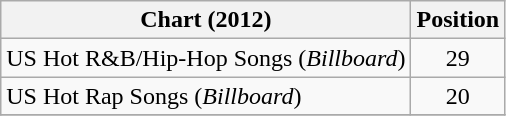<table class="wikitable">
<tr>
<th scope="col">Chart (2012)</th>
<th scope="col">Position</th>
</tr>
<tr>
<td>US Hot R&B/Hip-Hop Songs (<em>Billboard</em>)</td>
<td style="text-align:center;">29</td>
</tr>
<tr>
<td>US Hot Rap Songs (<em>Billboard</em>)</td>
<td style="text-align:center;">20</td>
</tr>
<tr>
</tr>
</table>
